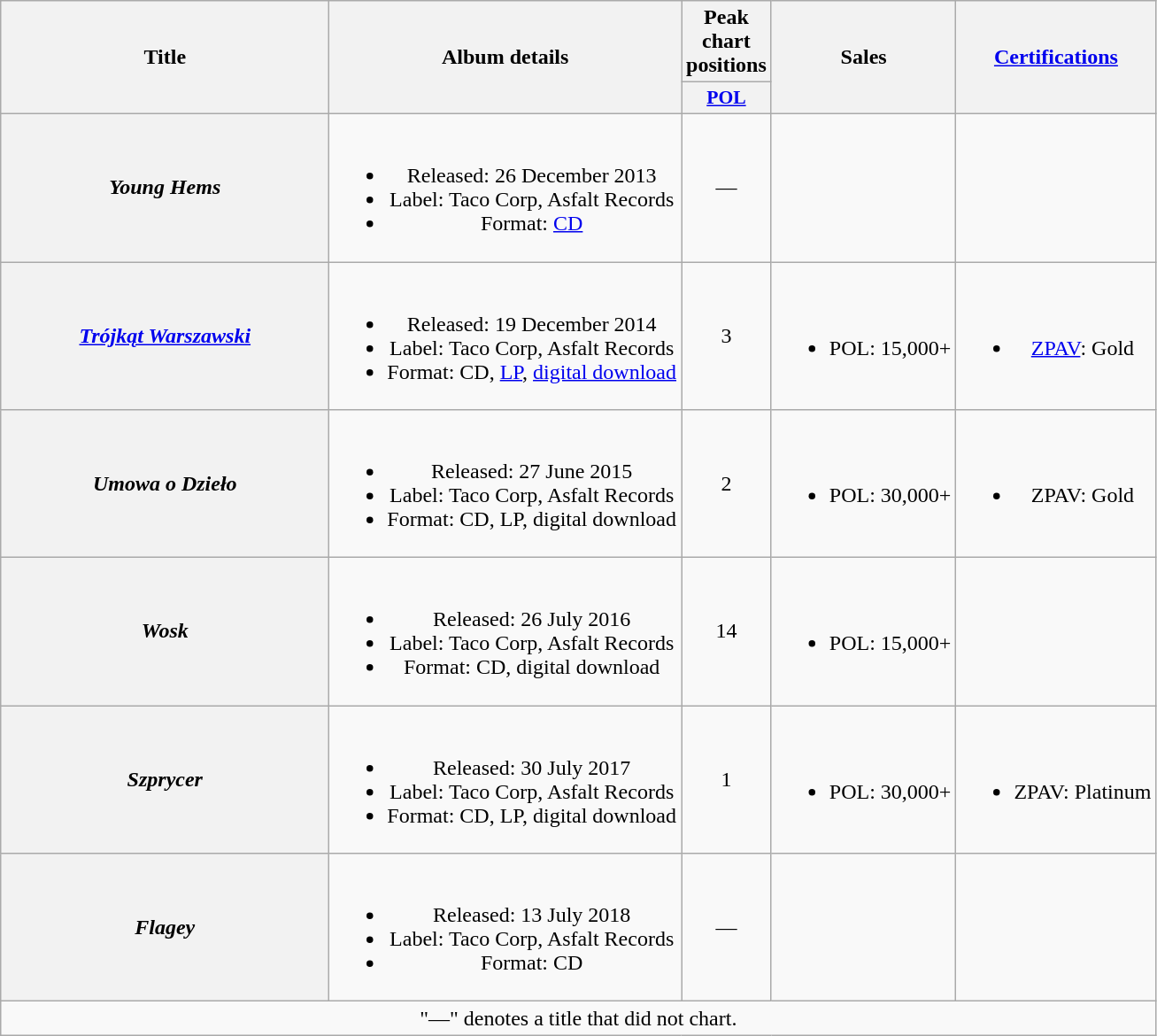<table class="wikitable plainrowheaders" style="text-align:center;">
<tr>
<th rowspan="2" scope="col" style="width:15em;">Title</th>
<th rowspan="2" scope="col">Album details</th>
<th colspan="1" scope="col">Peak chart positions</th>
<th rowspan="2" scope="col">Sales</th>
<th rowspan="2" scope="col"><a href='#'>Certifications</a></th>
</tr>
<tr>
<th scope="col" style="width:3em;font-size:90%;"><a href='#'>POL</a><br></th>
</tr>
<tr>
<th scope="row"><em>Young Hems</em></th>
<td><br><ul><li>Released: 26 December 2013</li><li>Label: Taco Corp, Asfalt Records</li><li>Format: <a href='#'>CD</a></li></ul></td>
<td>—</td>
<td></td>
<td></td>
</tr>
<tr>
<th scope="row"><em><a href='#'>Trójkąt Warszawski</a></em></th>
<td><br><ul><li>Released: 19 December 2014</li><li>Label: Taco Corp, Asfalt Records</li><li>Format: CD, <a href='#'>LP</a>, <a href='#'>digital download</a></li></ul></td>
<td>3</td>
<td><br><ul><li>POL: 15,000+</li></ul></td>
<td><br><ul><li><a href='#'>ZPAV</a>: Gold</li></ul></td>
</tr>
<tr>
<th scope="row"><em>Umowa o Dzieło</em></th>
<td><br><ul><li>Released: 27 June 2015</li><li>Label: Taco Corp, Asfalt Records</li><li>Format: CD, LP, digital download</li></ul></td>
<td>2</td>
<td><br><ul><li>POL: 30,000+</li></ul></td>
<td><br><ul><li>ZPAV: Gold</li></ul></td>
</tr>
<tr>
<th scope="row"><em>Wosk</em></th>
<td><br><ul><li>Released: 26 July 2016</li><li>Label: Taco Corp, Asfalt Records</li><li>Format: CD, digital download</li></ul></td>
<td>14</td>
<td><br><ul><li>POL: 15,000+</li></ul></td>
<td></td>
</tr>
<tr>
<th scope="row"><em>Szprycer</em></th>
<td><br><ul><li>Released:  30 July 2017</li><li>Label: Taco Corp, Asfalt Records</li><li>Format: CD, LP, digital download</li></ul></td>
<td>1</td>
<td><br><ul><li>POL: 30,000+</li></ul></td>
<td><br><ul><li>ZPAV: Platinum</li></ul></td>
</tr>
<tr>
<th scope="row"><em>Flagey</em></th>
<td><br><ul><li>Released: 13 July 2018</li><li>Label: Taco Corp, Asfalt Records</li><li>Format: CD</li></ul></td>
<td>—</td>
<td></td>
<td></td>
</tr>
<tr>
<td colspan="5">"—" denotes a title that did not chart.</td>
</tr>
</table>
